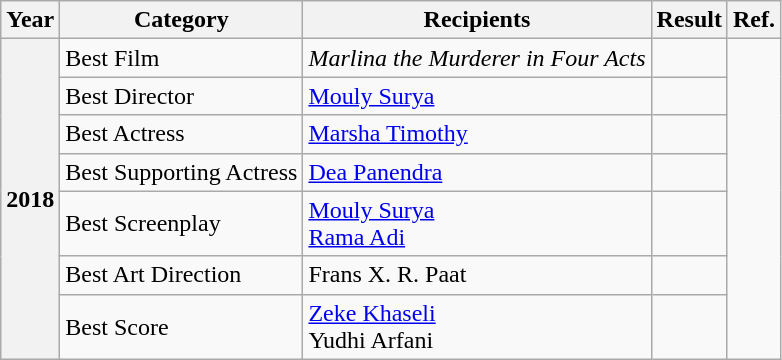<table class="wikitable plainrowheaders sortable">
<tr>
<th>Year</th>
<th>Category</th>
<th>Recipients</th>
<th>Result</th>
<th class="unsortable">Ref.</th>
</tr>
<tr>
<th rowspan="7">2018</th>
<td>Best Film</td>
<td><em>Marlina the Murderer in Four Acts</em></td>
<td></td>
<td rowspan="7" align="center"></td>
</tr>
<tr>
<td>Best Director</td>
<td><a href='#'>Mouly Surya</a></td>
<td></td>
</tr>
<tr>
<td>Best Actress</td>
<td><a href='#'>Marsha Timothy</a></td>
<td></td>
</tr>
<tr>
<td>Best Supporting Actress</td>
<td><a href='#'>Dea Panendra</a></td>
<td></td>
</tr>
<tr>
<td>Best Screenplay</td>
<td><a href='#'>Mouly Surya</a><br><a href='#'>Rama Adi</a></td>
<td></td>
</tr>
<tr>
<td>Best Art Direction</td>
<td>Frans X. R. Paat</td>
<td></td>
</tr>
<tr>
<td>Best Score</td>
<td><a href='#'>Zeke Khaseli</a><br>Yudhi Arfani</td>
<td></td>
</tr>
</table>
